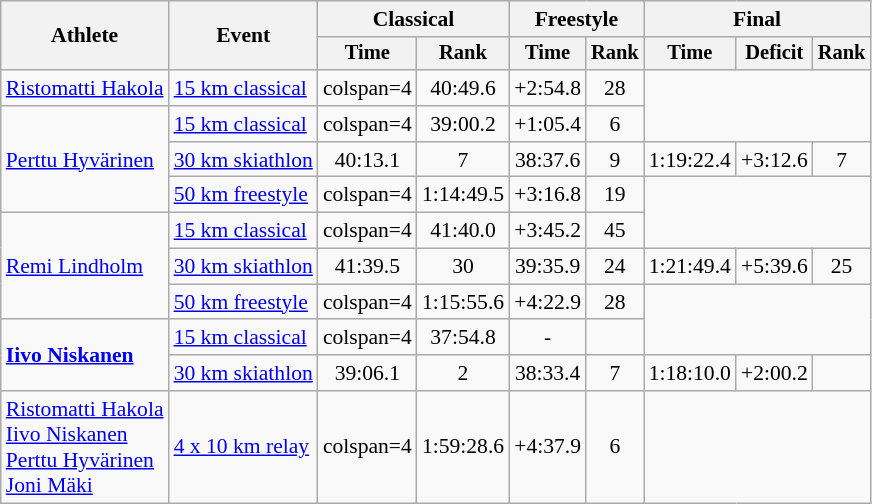<table class="wikitable" style="font-size:90%">
<tr>
<th rowspan=2>Athlete</th>
<th rowspan=2>Event</th>
<th colspan=2>Classical</th>
<th colspan=2>Freestyle</th>
<th colspan=3>Final</th>
</tr>
<tr style="font-size: 95%">
<th>Time</th>
<th>Rank</th>
<th>Time</th>
<th>Rank</th>
<th>Time</th>
<th>Deficit</th>
<th>Rank</th>
</tr>
<tr align=center>
<td align=left><a href='#'>Ristomatti Hakola</a></td>
<td align=left><a href='#'>15 km classical</a></td>
<td>colspan=4 </td>
<td>40:49.6</td>
<td>+2:54.8</td>
<td>28</td>
</tr>
<tr align=center>
<td align=left rowspan=3><a href='#'>Perttu Hyvärinen</a></td>
<td align=left><a href='#'>15 km classical</a></td>
<td>colspan=4 </td>
<td>39:00.2</td>
<td>+1:05.4</td>
<td>6</td>
</tr>
<tr align=center>
<td align=left><a href='#'>30 km skiathlon</a></td>
<td>40:13.1</td>
<td>7</td>
<td>38:37.6</td>
<td>9</td>
<td>1:19:22.4</td>
<td>+3:12.6</td>
<td>7</td>
</tr>
<tr align=center>
<td align=left><a href='#'>50 km freestyle</a> </td>
<td>colspan=4 </td>
<td>1:14:49.5</td>
<td>+3:16.8</td>
<td>19</td>
</tr>
<tr align=center>
<td align=left rowspan=3><a href='#'>Remi Lindholm</a></td>
<td align=left><a href='#'>15 km classical</a></td>
<td>colspan=4 </td>
<td>41:40.0</td>
<td>+3:45.2</td>
<td>45</td>
</tr>
<tr align=center>
<td align=left><a href='#'>30 km skiathlon</a></td>
<td>41:39.5</td>
<td>30</td>
<td>39:35.9</td>
<td>24</td>
<td>1:21:49.4</td>
<td>+5:39.6</td>
<td>25</td>
</tr>
<tr align=center>
<td align=left><a href='#'>50 km freestyle</a> </td>
<td>colspan=4 </td>
<td>1:15:55.6</td>
<td>+4:22.9</td>
<td>28</td>
</tr>
<tr align=center>
<td align=left rowspan=2><strong><a href='#'>Iivo Niskanen</a></strong></td>
<td align=left><a href='#'>15 km classical</a></td>
<td>colspan=4 </td>
<td>37:54.8</td>
<td>-</td>
<td></td>
</tr>
<tr align=center>
<td align=left><a href='#'>30 km skiathlon</a></td>
<td>39:06.1</td>
<td>2</td>
<td>38:33.4</td>
<td>7</td>
<td>1:18:10.0</td>
<td>+2:00.2</td>
<td></td>
</tr>
<tr align=center>
<td align=left><a href='#'>Ristomatti Hakola</a><br><a href='#'>Iivo Niskanen</a><br><a href='#'>Perttu Hyvärinen</a><br><a href='#'>Joni Mäki</a></td>
<td align=left><a href='#'>4 x 10 km relay</a></td>
<td>colspan=4 </td>
<td>1:59:28.6</td>
<td>+4:37.9</td>
<td>6</td>
</tr>
</table>
